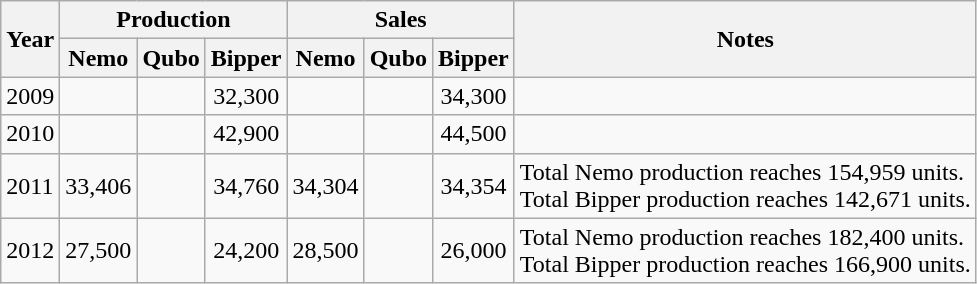<table class="wikitable">
<tr>
<th rowspan="2">Year</th>
<th colspan="3">Production</th>
<th colspan="3">Sales</th>
<th rowspan="2">Notes</th>
</tr>
<tr>
<th>Nemo</th>
<th>Qubo</th>
<th>Bipper</th>
<th>Nemo</th>
<th>Qubo</th>
<th>Bipper</th>
</tr>
<tr>
<td>2009</td>
<td></td>
<td></td>
<td align="center">32,300</td>
<td></td>
<td></td>
<td align="center">34,300</td>
<td></td>
</tr>
<tr>
<td>2010</td>
<td></td>
<td></td>
<td align="center">42,900</td>
<td></td>
<td></td>
<td align="center">44,500</td>
<td></td>
</tr>
<tr>
<td>2011</td>
<td align="center">33,406</td>
<td></td>
<td align="center">34,760</td>
<td align="center">34,304</td>
<td></td>
<td align="center">34,354</td>
<td>Total Nemo production reaches 154,959 units.<br>Total Bipper production reaches 142,671 units.</td>
</tr>
<tr>
<td>2012</td>
<td align="center">27,500</td>
<td></td>
<td align="center">24,200</td>
<td align="center">28,500</td>
<td></td>
<td align="center">26,000</td>
<td>Total Nemo production reaches 182,400 units.<br>Total Bipper production reaches 166,900 units.</td>
</tr>
</table>
